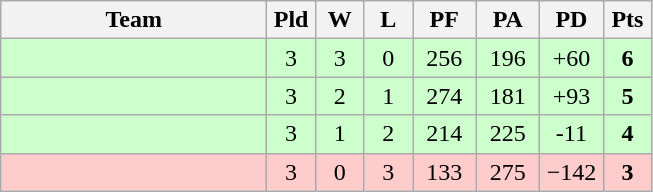<table class="wikitable" style="text-align:center;">
<tr>
<th width=170>Team</th>
<th width=25>Pld</th>
<th width=25>W</th>
<th width=25>L</th>
<th width=35>PF</th>
<th width=35>PA</th>
<th width=35>PD</th>
<th width=25>Pts</th>
</tr>
<tr bgcolor="#ccffcc">
<td align="left"></td>
<td>3</td>
<td>3</td>
<td>0</td>
<td>256</td>
<td>196</td>
<td>+60</td>
<td><strong>6</strong></td>
</tr>
<tr bgcolor="#ccffcc">
<td align="left"></td>
<td>3</td>
<td>2</td>
<td>1</td>
<td>274</td>
<td>181</td>
<td>+93</td>
<td><strong>5</strong></td>
</tr>
<tr bgcolor="#ccffcc">
<td align="left"></td>
<td>3</td>
<td>1</td>
<td>2</td>
<td>214</td>
<td>225</td>
<td>-11</td>
<td><strong>4</strong></td>
</tr>
<tr bgcolor=ffcccc>
<td align="left"></td>
<td>3</td>
<td>0</td>
<td>3</td>
<td>133</td>
<td>275</td>
<td>−142</td>
<td><strong>3</strong></td>
</tr>
</table>
